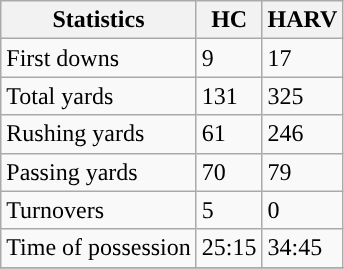<table class="wikitable">
<tr>
<th>Statistics</th>
<th>HC</th>
<th>HARV</th>
</tr>
<tr>
<td>First downs</td>
<td>9</td>
<td>17</td>
</tr>
<tr>
<td>Total yards</td>
<td>131</td>
<td>325</td>
</tr>
<tr>
<td>Rushing yards</td>
<td>61</td>
<td>246</td>
</tr>
<tr>
<td>Passing yards</td>
<td>70</td>
<td>79</td>
</tr>
<tr>
<td>Turnovers</td>
<td>5</td>
<td>0</td>
</tr>
<tr>
<td>Time of possession</td>
<td>25:15</td>
<td>34:45</td>
</tr>
<tr>
</tr>
</table>
